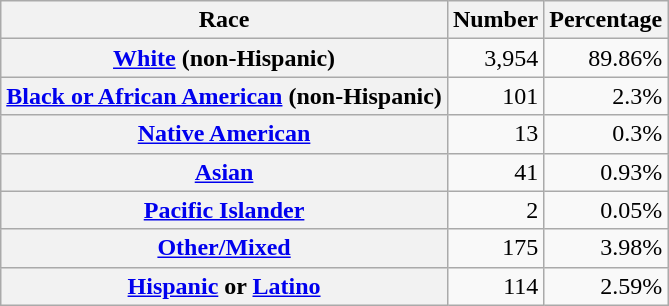<table class="wikitable" style="text-align:right">
<tr>
<th scope="col">Race</th>
<th scope="col">Number</th>
<th scope="col">Percentage</th>
</tr>
<tr>
<th scope="row"><a href='#'>White</a> (non-Hispanic)</th>
<td>3,954</td>
<td>89.86%</td>
</tr>
<tr>
<th scope="row"><a href='#'>Black or African American</a> (non-Hispanic)</th>
<td>101</td>
<td>2.3%</td>
</tr>
<tr>
<th scope="row"><a href='#'>Native American</a></th>
<td>13</td>
<td>0.3%</td>
</tr>
<tr>
<th scope="row"><a href='#'>Asian</a></th>
<td>41</td>
<td>0.93%</td>
</tr>
<tr>
<th scope="row"><a href='#'>Pacific Islander</a></th>
<td>2</td>
<td>0.05%</td>
</tr>
<tr>
<th scope="row"><a href='#'>Other/Mixed</a></th>
<td>175</td>
<td>3.98%</td>
</tr>
<tr>
<th scope="row"><a href='#'>Hispanic</a> or <a href='#'>Latino</a></th>
<td>114</td>
<td>2.59%</td>
</tr>
</table>
